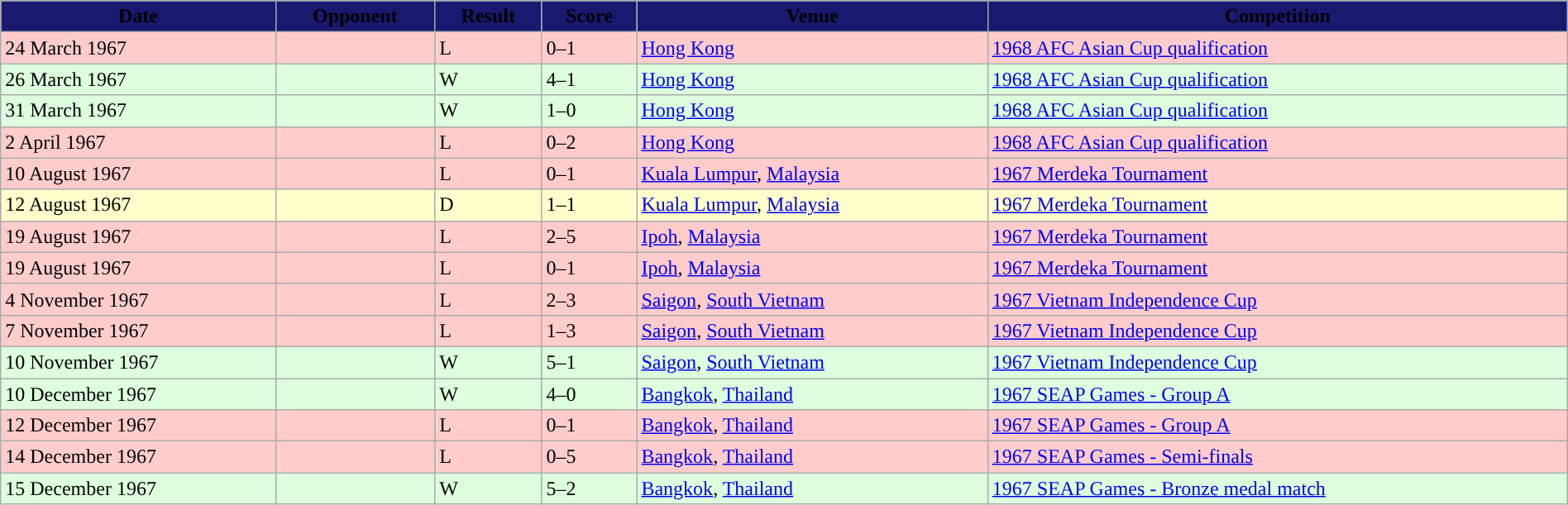<table style="width:100%;" class="wikitable">
<tr>
<th style="background:#191970;"><span>Date</span></th>
<th style="background:#191970;"><span>Opponent</span></th>
<th style="background:#191970;"><span>Result</span></th>
<th style="background:#191970;"><span>Score</span></th>
<th style="background:#191970;"><span>Venue</span></th>
<th style="background:#191970;"><span>Competition</span></th>
</tr>
<tr style="background:#fcc;">
<td>24 March 1967</td>
<td></td>
<td>L</td>
<td>0–1</td>
<td> <a href='#'>Hong Kong</a></td>
<td><a href='#'>1968 AFC Asian Cup qualification</a></td>
</tr>
<tr style="background:#dfd;">
<td>26 March 1967</td>
<td></td>
<td>W</td>
<td>4–1</td>
<td> <a href='#'>Hong Kong</a></td>
<td><a href='#'>1968 AFC Asian Cup qualification</a></td>
</tr>
<tr style="background:#dfd;">
<td>31 March 1967</td>
<td></td>
<td>W</td>
<td>1–0</td>
<td> <a href='#'>Hong Kong</a></td>
<td><a href='#'>1968 AFC Asian Cup qualification</a></td>
</tr>
<tr style="background:#fcc;">
<td>2 April 1967</td>
<td></td>
<td>L</td>
<td>0–2</td>
<td> <a href='#'>Hong Kong</a></td>
<td><a href='#'>1968 AFC Asian Cup qualification</a></td>
</tr>
<tr style="background:#fcc;">
<td>10 August 1967</td>
<td></td>
<td>L</td>
<td>0–1</td>
<td> <a href='#'>Kuala Lumpur</a>, <a href='#'>Malaysia</a></td>
<td><a href='#'>1967 Merdeka Tournament</a></td>
</tr>
<tr style="background:#ffc;">
<td>12 August 1967</td>
<td></td>
<td>D</td>
<td>1–1</td>
<td> <a href='#'>Kuala Lumpur</a>, <a href='#'>Malaysia</a></td>
<td><a href='#'>1967 Merdeka Tournament</a></td>
</tr>
<tr style="background:#fcc;">
<td>19 August 1967</td>
<td></td>
<td>L</td>
<td>2–5</td>
<td> <a href='#'>Ipoh</a>, <a href='#'>Malaysia</a></td>
<td><a href='#'>1967 Merdeka Tournament</a></td>
</tr>
<tr style="background:#fcc;">
<td>19 August 1967</td>
<td></td>
<td>L</td>
<td>0–1</td>
<td> <a href='#'>Ipoh</a>, <a href='#'>Malaysia</a></td>
<td><a href='#'>1967 Merdeka Tournament</a></td>
</tr>
<tr style="background:#fcc;">
<td>4 November 1967</td>
<td></td>
<td>L</td>
<td>2–3</td>
<td> <a href='#'>Saigon</a>, <a href='#'>South Vietnam</a></td>
<td><a href='#'>1967 Vietnam Independence Cup</a></td>
</tr>
<tr style="background:#fcc;">
<td>7 November 1967</td>
<td></td>
<td>L</td>
<td>1–3</td>
<td> <a href='#'>Saigon</a>, <a href='#'>South Vietnam</a></td>
<td><a href='#'>1967 Vietnam Independence Cup</a></td>
</tr>
<tr style="background:#dfd;">
<td>10 November 1967</td>
<td></td>
<td>W</td>
<td>5–1</td>
<td> <a href='#'>Saigon</a>, <a href='#'>South Vietnam</a></td>
<td><a href='#'>1967 Vietnam Independence Cup</a></td>
</tr>
<tr style="background:#dfd;">
<td>10 December 1967</td>
<td></td>
<td>W</td>
<td>4–0</td>
<td> <a href='#'>Bangkok</a>, <a href='#'>Thailand</a></td>
<td><a href='#'>1967 SEAP Games - Group A</a></td>
</tr>
<tr style="background:#fcc;">
<td>12 December 1967</td>
<td></td>
<td>L</td>
<td>0–1</td>
<td> <a href='#'>Bangkok</a>, <a href='#'>Thailand</a></td>
<td><a href='#'>1967 SEAP Games - Group A</a></td>
</tr>
<tr style="background:#fcc;">
<td>14 December 1967</td>
<td></td>
<td>L</td>
<td>0–5</td>
<td> <a href='#'>Bangkok</a>, <a href='#'>Thailand</a></td>
<td><a href='#'>1967 SEAP Games - Semi-finals</a></td>
</tr>
<tr style="background:#dfd;">
<td>15 December 1967</td>
<td></td>
<td>W</td>
<td>5–2</td>
<td> <a href='#'>Bangkok</a>, <a href='#'>Thailand</a></td>
<td><a href='#'>1967 SEAP Games - Bronze medal match</a></td>
</tr>
</table>
